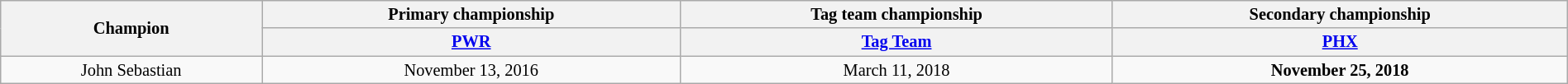<table class="wikitable" style="font-size:85%; text-align:center; width:100%;">
<tr>
<th rowspan=2>Champion</th>
<th>Primary championship</th>
<th>Tag team championship</th>
<th>Secondary championship</th>
</tr>
<tr>
<th><a href='#'>PWR</a></th>
<th><a href='#'>Tag Team</a></th>
<th><a href='#'>PHX</a></th>
</tr>
<tr>
<td>John Sebastian</td>
<td>November 13, 2016</td>
<td>March 11, 2018<br></td>
<td><strong>November 25, 2018</strong></td>
</tr>
</table>
